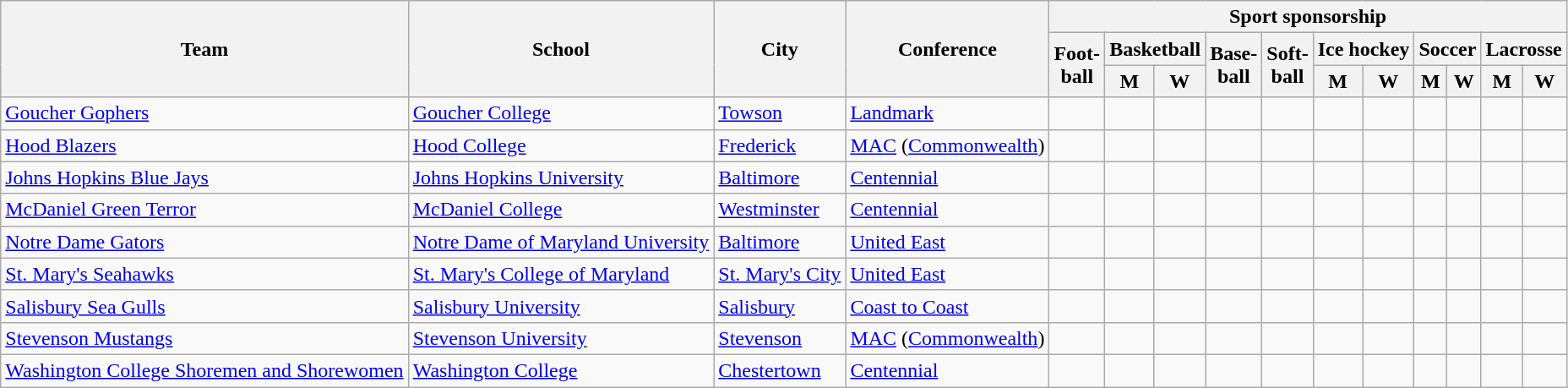<table class="sortable wikitable">
<tr>
<th rowspan=3>Team</th>
<th rowspan=3>School</th>
<th rowspan=3>City</th>
<th rowspan=3>Conference</th>
<th colspan="11">Sport sponsorship</th>
</tr>
<tr>
<th rowspan=2>Foot-<br>ball</th>
<th colspan=2>Basketball</th>
<th rowspan=2>Base-<br>ball</th>
<th rowspan=2>Soft-<br>ball</th>
<th colspan=2>Ice hockey</th>
<th colspan=2>Soccer</th>
<th colspan=2>Lacrosse</th>
</tr>
<tr>
<th>M</th>
<th>W</th>
<th>M</th>
<th>W</th>
<th>M</th>
<th>W</th>
<th>M</th>
<th>W</th>
</tr>
<tr>
<td><a href='#'>Goucher Gophers</a></td>
<td><a href='#'>Goucher College</a></td>
<td><a href='#'>Towson</a></td>
<td><a href='#'>Landmark</a></td>
<td></td>
<td></td>
<td></td>
<td></td>
<td></td>
<td></td>
<td></td>
<td></td>
<td></td>
<td></td>
<td></td>
</tr>
<tr>
<td><a href='#'>Hood Blazers</a></td>
<td><a href='#'>Hood College</a></td>
<td><a href='#'>Frederick</a></td>
<td><a href='#'>MAC</a> (<a href='#'>Commonwealth</a>)</td>
<td></td>
<td></td>
<td></td>
<td></td>
<td></td>
<td></td>
<td></td>
<td></td>
<td></td>
<td></td>
<td></td>
</tr>
<tr>
<td><a href='#'>Johns Hopkins Blue Jays</a></td>
<td><a href='#'>Johns Hopkins University</a></td>
<td><a href='#'>Baltimore</a></td>
<td><a href='#'>Centennial</a></td>
<td></td>
<td></td>
<td></td>
<td></td>
<td></td>
<td></td>
<td></td>
<td></td>
<td></td>
<td> </td>
<td></td>
</tr>
<tr>
<td><a href='#'>McDaniel Green Terror</a></td>
<td><a href='#'>McDaniel College</a></td>
<td><a href='#'>Westminster</a></td>
<td><a href='#'>Centennial</a></td>
<td></td>
<td></td>
<td></td>
<td></td>
<td></td>
<td></td>
<td></td>
<td></td>
<td></td>
<td></td>
<td></td>
</tr>
<tr>
<td><a href='#'>Notre Dame Gators</a></td>
<td><a href='#'>Notre Dame of Maryland University</a></td>
<td><a href='#'>Baltimore</a></td>
<td><a href='#'>United East</a></td>
<td></td>
<td></td>
<td></td>
<td></td>
<td></td>
<td></td>
<td></td>
<td></td>
<td></td>
<td></td>
<td></td>
</tr>
<tr>
<td><a href='#'>St. Mary's Seahawks</a></td>
<td><a href='#'>St. Mary's College of Maryland</a></td>
<td><a href='#'>St. Mary's City</a></td>
<td><a href='#'>United East</a></td>
<td></td>
<td></td>
<td></td>
<td></td>
<td></td>
<td></td>
<td></td>
<td></td>
<td></td>
<td></td>
<td></td>
</tr>
<tr>
<td><a href='#'>Salisbury Sea Gulls</a></td>
<td><a href='#'>Salisbury University</a></td>
<td><a href='#'>Salisbury</a></td>
<td><a href='#'>Coast to Coast</a></td>
<td> </td>
<td></td>
<td></td>
<td></td>
<td></td>
<td></td>
<td></td>
<td></td>
<td></td>
<td></td>
<td></td>
</tr>
<tr>
<td><a href='#'>Stevenson Mustangs</a></td>
<td><a href='#'>Stevenson University</a></td>
<td><a href='#'>Stevenson</a></td>
<td><a href='#'>MAC</a> (<a href='#'>Commonwealth</a>)</td>
<td></td>
<td></td>
<td></td>
<td></td>
<td></td>
<td> </td>
<td> </td>
<td></td>
<td></td>
<td></td>
<td></td>
</tr>
<tr>
<td><a href='#'>Washington College Shoremen and Shorewomen</a></td>
<td><a href='#'>Washington College</a></td>
<td><a href='#'>Chestertown</a></td>
<td><a href='#'>Centennial</a></td>
<td></td>
<td></td>
<td></td>
<td></td>
<td></td>
<td></td>
<td></td>
<td></td>
<td></td>
<td></td>
<td></td>
</tr>
</table>
